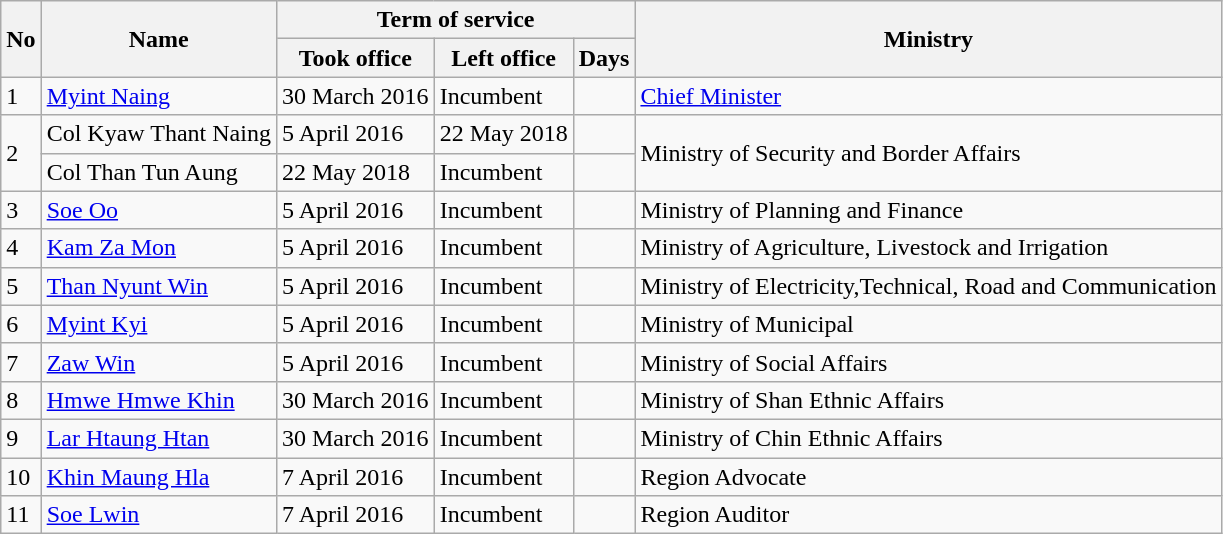<table class="wikitable">
<tr>
<th rowspan=2>No</th>
<th rowspan=2>Name</th>
<th colspan=3>Term of service</th>
<th rowspan=2>Ministry</th>
</tr>
<tr>
<th>Took office</th>
<th>Left office</th>
<th>Days</th>
</tr>
<tr>
<td>1</td>
<td><a href='#'>Myint Naing</a></td>
<td>30 March 2016</td>
<td>Incumbent</td>
<td></td>
<td><a href='#'>Chief Minister</a></td>
</tr>
<tr>
<td rowspan="2">2</td>
<td>Col Kyaw Thant Naing</td>
<td>5 April 2016</td>
<td>22 May 2018</td>
<td></td>
<td rowspan="2">Ministry of Security and Border Affairs</td>
</tr>
<tr>
<td>Col Than Tun Aung</td>
<td>22 May 2018</td>
<td>Incumbent</td>
<td></td>
</tr>
<tr>
<td>3</td>
<td><a href='#'>Soe Oo</a></td>
<td>5 April 2016</td>
<td>Incumbent</td>
<td></td>
<td>Ministry of Planning and Finance</td>
</tr>
<tr>
<td>4</td>
<td><a href='#'>Kam Za Mon</a></td>
<td>5 April 2016</td>
<td>Incumbent</td>
<td></td>
<td>Ministry of Agriculture, Livestock and Irrigation</td>
</tr>
<tr>
<td>5</td>
<td><a href='#'>Than Nyunt Win</a></td>
<td>5 April 2016</td>
<td>Incumbent</td>
<td></td>
<td>Ministry of Electricity,Technical, Road and Communication</td>
</tr>
<tr>
<td>6</td>
<td><a href='#'>Myint Kyi</a></td>
<td>5 April 2016</td>
<td>Incumbent</td>
<td></td>
<td>Ministry of Municipal</td>
</tr>
<tr>
<td>7</td>
<td><a href='#'>Zaw Win</a></td>
<td>5 April 2016</td>
<td>Incumbent</td>
<td></td>
<td>Ministry of Social Affairs</td>
</tr>
<tr>
<td>8</td>
<td><a href='#'>Hmwe Hmwe Khin</a></td>
<td>30 March 2016</td>
<td>Incumbent</td>
<td></td>
<td>Ministry of Shan Ethnic Affairs</td>
</tr>
<tr>
<td>9</td>
<td><a href='#'>Lar Htaung Htan</a></td>
<td>30 March 2016</td>
<td>Incumbent</td>
<td></td>
<td>Ministry of Chin Ethnic Affairs</td>
</tr>
<tr>
<td>10</td>
<td><a href='#'>Khin Maung Hla</a></td>
<td>7 April 2016</td>
<td>Incumbent</td>
<td></td>
<td>Region Advocate</td>
</tr>
<tr>
<td>11</td>
<td><a href='#'>Soe Lwin</a></td>
<td>7 April 2016</td>
<td>Incumbent</td>
<td></td>
<td>Region Auditor</td>
</tr>
</table>
